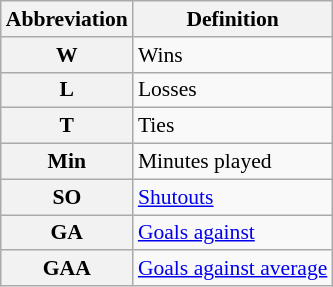<table class="wikitable" style="font-size:90%;">
<tr>
<th scope="col">Abbreviation</th>
<th scope="col">Definition</th>
</tr>
<tr>
<th scope="row">W</th>
<td>Wins</td>
</tr>
<tr>
<th scope="row">L</th>
<td>Losses</td>
</tr>
<tr>
<th scope="row">T</th>
<td>Ties</td>
</tr>
<tr>
<th scope="row">Min</th>
<td>Minutes played</td>
</tr>
<tr>
<th scope="row">SO</th>
<td><a href='#'>Shutouts</a></td>
</tr>
<tr>
<th scope="row">GA</th>
<td><a href='#'>Goals against</a></td>
</tr>
<tr>
<th scope="row">GAA</th>
<td><a href='#'>Goals against average</a></td>
</tr>
</table>
